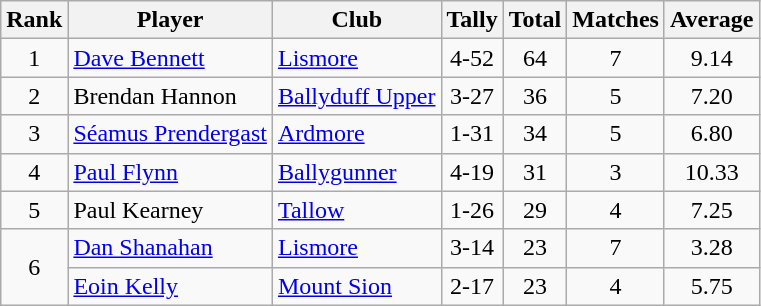<table class="wikitable">
<tr>
<th>Rank</th>
<th>Player</th>
<th>Club</th>
<th>Tally</th>
<th>Total</th>
<th>Matches</th>
<th>Average</th>
</tr>
<tr>
<td rowspan=1 align=center>1</td>
<td><a href='#'>Dave Bennett</a></td>
<td><a href='#'>Lismore</a></td>
<td align=center>4-52</td>
<td align=center>64</td>
<td align=center>7</td>
<td align=center>9.14</td>
</tr>
<tr>
<td rowspan=1 align=center>2</td>
<td>Brendan Hannon</td>
<td><a href='#'>Ballyduff Upper</a></td>
<td align=center>3-27</td>
<td align=center>36</td>
<td align=center>5</td>
<td align=center>7.20</td>
</tr>
<tr>
<td rowspan=1 align=center>3</td>
<td><a href='#'>Séamus Prendergast</a></td>
<td><a href='#'>Ardmore</a></td>
<td align=center>1-31</td>
<td align=center>34</td>
<td align=center>5</td>
<td align=center>6.80</td>
</tr>
<tr>
<td rowspan=1 align=center>4</td>
<td><a href='#'>Paul Flynn</a></td>
<td><a href='#'>Ballygunner</a></td>
<td align=center>4-19</td>
<td align=center>31</td>
<td align=center>3</td>
<td align=center>10.33</td>
</tr>
<tr>
<td rowspan=1 align=center>5</td>
<td>Paul Kearney</td>
<td><a href='#'>Tallow</a></td>
<td align=center>1-26</td>
<td align=center>29</td>
<td align=center>4</td>
<td align=center>7.25</td>
</tr>
<tr>
<td rowspan=2 align=center>6</td>
<td><a href='#'>Dan Shanahan</a></td>
<td><a href='#'>Lismore</a></td>
<td align=center>3-14</td>
<td align=center>23</td>
<td align=center>7</td>
<td align=center>3.28</td>
</tr>
<tr>
<td><a href='#'>Eoin Kelly</a></td>
<td><a href='#'>Mount Sion</a></td>
<td align=center>2-17</td>
<td align=center>23</td>
<td align=center>4</td>
<td align=center>5.75</td>
</tr>
</table>
